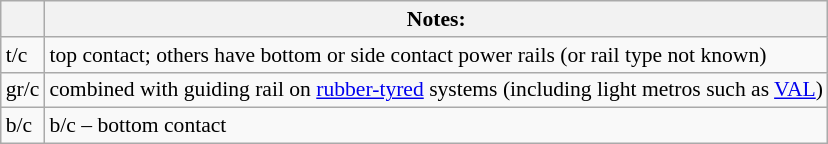<table class="wikitable" style="font-size: 90%; text-align: left; ">
<tr>
<th></th>
<th>Notes:</th>
</tr>
<tr>
<td>t/c</td>
<td>top contact; others have bottom or side contact power rails (or rail type not known)</td>
</tr>
<tr>
<td>gr/c</td>
<td>combined with guiding rail on <a href='#'>rubber-tyred</a> systems (including light metros such as <a href='#'>VAL</a>)</td>
</tr>
<tr>
<td>b/c</td>
<td>b/c – bottom contact</td>
</tr>
</table>
